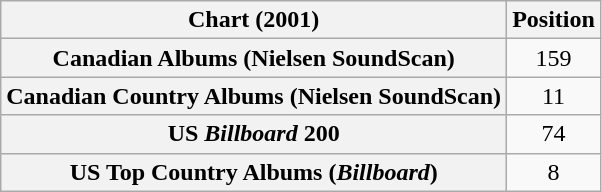<table class="wikitable sortable plainrowheaders" style="text-align:center">
<tr>
<th scope="col">Chart (2001)</th>
<th scope="col">Position</th>
</tr>
<tr>
<th scope="row">Canadian Albums (Nielsen SoundScan)</th>
<td>159</td>
</tr>
<tr>
<th scope="row">Canadian Country Albums (Nielsen SoundScan)</th>
<td>11</td>
</tr>
<tr>
<th scope="row">US <em>Billboard</em> 200</th>
<td>74</td>
</tr>
<tr>
<th scope="row">US Top Country Albums (<em>Billboard</em>)</th>
<td>8</td>
</tr>
</table>
